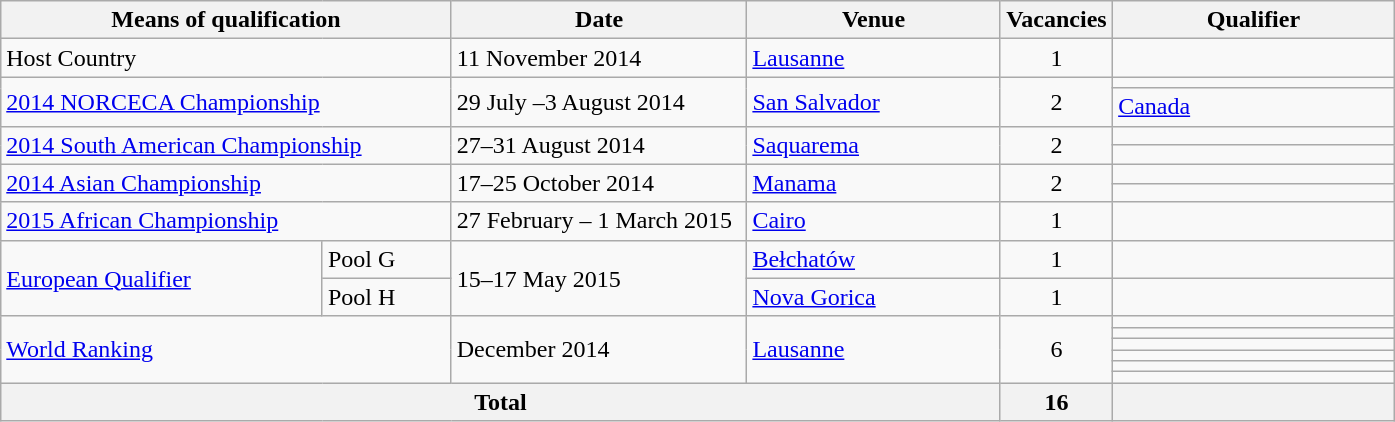<table class="wikitable" width=930>
<tr>
<th width=32% colspan="2">Means of qualification</th>
<th width=21%>Date</th>
<th width=18%>Venue</th>
<th width=6%>Vacancies</th>
<th width=20%>Qualifier</th>
</tr>
<tr>
<td colspan="2">Host Country</td>
<td>11 November 2014</td>
<td> <a href='#'>Lausanne</a></td>
<td align="center">1</td>
<td></td>
</tr>
<tr>
<td colspan="2" rowspan="2"><a href='#'>2014 NORCECA Championship</a></td>
<td rowspan="2">29 July –3 August 2014</td>
<td rowspan="2"> <a href='#'>San Salvador</a></td>
<td rowspan="2" align="center">2</td>
<td></td>
</tr>
<tr>
<td> <a href='#'>Canada</a></td>
</tr>
<tr>
<td colspan="2" rowspan="2"><a href='#'>2014 South American Championship</a></td>
<td rowspan="2">27–31 August 2014</td>
<td rowspan="2"> <a href='#'>Saquarema</a></td>
<td rowspan="2" align="center">2</td>
<td></td>
</tr>
<tr>
<td></td>
</tr>
<tr>
<td colspan="2" rowspan="2"><a href='#'>2014 Asian Championship</a></td>
<td rowspan="2">17–25 October 2014</td>
<td rowspan="2"> <a href='#'>Manama</a></td>
<td rowspan="2" align="center">2</td>
<td></td>
</tr>
<tr>
<td></td>
</tr>
<tr>
<td colspan="2"><a href='#'>2015 African Championship</a></td>
<td>27 February – 1 March 2015</td>
<td> <a href='#'>Cairo</a></td>
<td align="center">1</td>
<td></td>
</tr>
<tr>
<td rowspan="2"><a href='#'>European Qualifier</a></td>
<td>Pool G</td>
<td rowspan="2">15–17 May 2015</td>
<td> <a href='#'>Bełchatów</a></td>
<td align="center">1</td>
<td></td>
</tr>
<tr>
<td>Pool H</td>
<td> <a href='#'>Nova Gorica</a></td>
<td align="center">1</td>
<td></td>
</tr>
<tr>
<td colspan="2" rowspan="6"><a href='#'>World Ranking</a></td>
<td rowspan="6">December 2014</td>
<td rowspan="6"> <a href='#'>Lausanne</a></td>
<td rowspan="6" align="center">6</td>
<td></td>
</tr>
<tr>
<td></td>
</tr>
<tr>
<td></td>
</tr>
<tr>
<td></td>
</tr>
<tr>
<td></td>
</tr>
<tr>
<td></td>
</tr>
<tr>
<th colspan="4">Total</th>
<th>16</th>
<th></th>
</tr>
</table>
